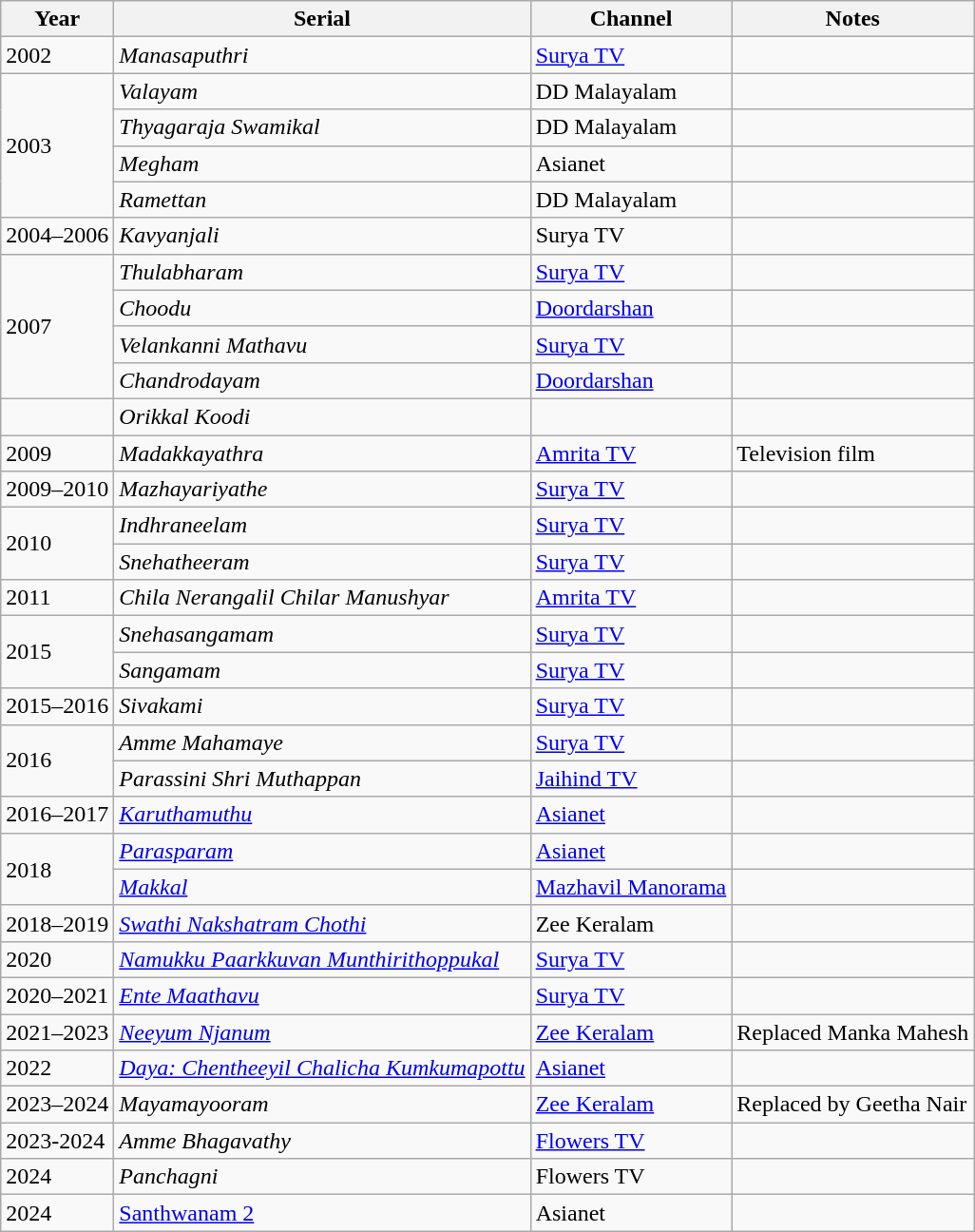<table class="wikitable sortable">
<tr>
<th scope="col">Year</th>
<th scope="col">Serial</th>
<th scope="col">Channel</th>
<th class="unsortable" scope="col">Notes</th>
</tr>
<tr>
<td>2002</td>
<td><em>Manasaputhri</em></td>
<td><a href='#'>Surya TV</a></td>
<td></td>
</tr>
<tr>
<td rowspan=4>2003</td>
<td><em>Valayam</em></td>
<td>DD Malayalam</td>
<td></td>
</tr>
<tr>
<td><em>Thyagaraja Swamikal</em></td>
<td>DD Malayalam</td>
<td></td>
</tr>
<tr>
<td><em>Megham</em></td>
<td>Asianet</td>
<td></td>
</tr>
<tr>
<td><em>Ramettan</em></td>
<td>DD Malayalam</td>
<td></td>
</tr>
<tr>
<td>2004–2006</td>
<td><em>Kavyanjali</em></td>
<td>Surya TV</td>
<td></td>
</tr>
<tr>
<td rowspan=4>2007</td>
<td><em>Thulabharam</em></td>
<td><a href='#'>Surya TV</a></td>
<td></td>
</tr>
<tr>
<td><em>Choodu</em></td>
<td><a href='#'>Doordarshan</a></td>
<td></td>
</tr>
<tr>
<td><em>Velankanni Mathavu</em></td>
<td><a href='#'>Surya TV</a></td>
<td></td>
</tr>
<tr>
<td><em>Chandrodayam</em></td>
<td><a href='#'>Doordarshan</a></td>
<td></td>
</tr>
<tr>
<td></td>
<td><em>Orikkal Koodi</em></td>
<td></td>
<td></td>
</tr>
<tr>
<td>2009</td>
<td><em>Madakkayathra</em></td>
<td><a href='#'>Amrita TV</a></td>
<td>Television film</td>
</tr>
<tr>
<td>2009–2010</td>
<td><em>Mazhayariyathe</em></td>
<td><a href='#'>Surya TV</a></td>
<td></td>
</tr>
<tr>
<td rowspan=2>2010</td>
<td><em>Indhraneelam</em></td>
<td><a href='#'>Surya TV</a></td>
<td></td>
</tr>
<tr>
<td><em>Snehatheeram</em></td>
<td><a href='#'>Surya TV</a></td>
<td></td>
</tr>
<tr>
<td>2011</td>
<td><em>Chila Nerangalil Chilar Manushyar</em></td>
<td><a href='#'>Amrita TV</a></td>
<td></td>
</tr>
<tr>
<td rowspan=2>2015</td>
<td><em>Snehasangamam</em></td>
<td><a href='#'>Surya TV</a></td>
<td></td>
</tr>
<tr>
<td><em>Sangamam</em></td>
<td><a href='#'>Surya TV</a></td>
<td></td>
</tr>
<tr>
<td>2015–2016</td>
<td><em> Sivakami </em></td>
<td><a href='#'>Surya TV</a></td>
<td></td>
</tr>
<tr>
<td rowspan=2>2016</td>
<td><em>Amme Mahamaye</em></td>
<td><a href='#'>Surya TV</a></td>
<td></td>
</tr>
<tr>
<td><em>Parassini Shri Muthappan</em></td>
<td><a href='#'>Jaihind TV</a></td>
<td></td>
</tr>
<tr>
<td>2016–2017</td>
<td><em><a href='#'>Karuthamuthu</a></em></td>
<td><a href='#'>Asianet</a></td>
<td></td>
</tr>
<tr>
<td rowspan=2>2018</td>
<td><em><a href='#'>Parasparam</a> </em></td>
<td><a href='#'>Asianet</a></td>
<td></td>
</tr>
<tr>
<td><em><a href='#'>Makkal</a></em></td>
<td><a href='#'>Mazhavil Manorama</a></td>
<td></td>
</tr>
<tr>
<td>2018–2019</td>
<td><em><a href='#'>Swathi Nakshatram Chothi</a></em></td>
<td>Zee Keralam</td>
<td></td>
</tr>
<tr>
<td>2020</td>
<td><em><a href='#'>Namukku Paarkkuvan Munthirithoppukal</a></em></td>
<td><a href='#'>Surya TV</a></td>
<td></td>
</tr>
<tr>
<td>2020–2021</td>
<td><em><a href='#'>Ente Maathavu</a></em></td>
<td><a href='#'>Surya TV</a></td>
<td></td>
</tr>
<tr>
<td>2021–2023</td>
<td><em><a href='#'>Neeyum Njanum</a></em></td>
<td><a href='#'>Zee Keralam</a></td>
<td>Replaced Manka Mahesh</td>
</tr>
<tr>
<td>2022</td>
<td><em><a href='#'>Daya: Chentheeyil Chalicha Kumkumapottu</a></em></td>
<td><a href='#'>Asianet</a></td>
<td></td>
</tr>
<tr>
<td>2023–2024</td>
<td><em>Mayamayooram</em></td>
<td><a href='#'>Zee Keralam</a></td>
<td>Replaced by Geetha Nair</td>
</tr>
<tr>
<td>2023-2024</td>
<td><em>Amme Bhagavathy </em></td>
<td><a href='#'>Flowers TV</a></td>
<td></td>
</tr>
<tr>
<td>2024</td>
<td><em>Panchagni</em></td>
<td>Flowers TV</td>
<td></td>
</tr>
<tr>
<td>2024</td>
<td><a href='#'>Santhwanam 2</a></td>
<td>Asianet</td>
<td></td>
</tr>
</table>
